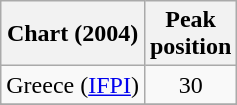<table class="wikitable sortable">
<tr>
<th align="left">Chart (2004)</th>
<th align="center">Peak<br>position</th>
</tr>
<tr>
<td>Greece (<a href='#'>IFPI</a>)</td>
<td align="center">30</td>
</tr>
<tr>
</tr>
<tr>
</tr>
</table>
